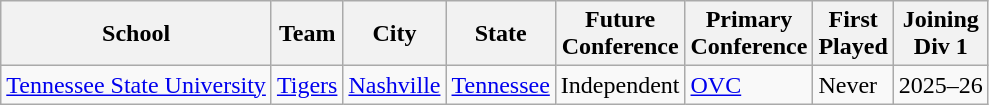<table class="wikitable sortable" style="text-align:left;">
<tr>
<th>School</th>
<th>Team</th>
<th>City</th>
<th>State</th>
<th>Future<br>Conference</th>
<th>Primary<br>Conference</th>
<th>First<br>Played</th>
<th>Joining<br>Div 1</th>
</tr>
<tr>
<td><a href='#'>Tennessee State University</a></td>
<td><a href='#'>Tigers</a></td>
<td><a href='#'>Nashville</a></td>
<td><a href='#'>Tennessee</a></td>
<td>Independent</td>
<td><a href='#'>OVC</a></td>
<td>Never</td>
<td>2025–26</td>
</tr>
</table>
